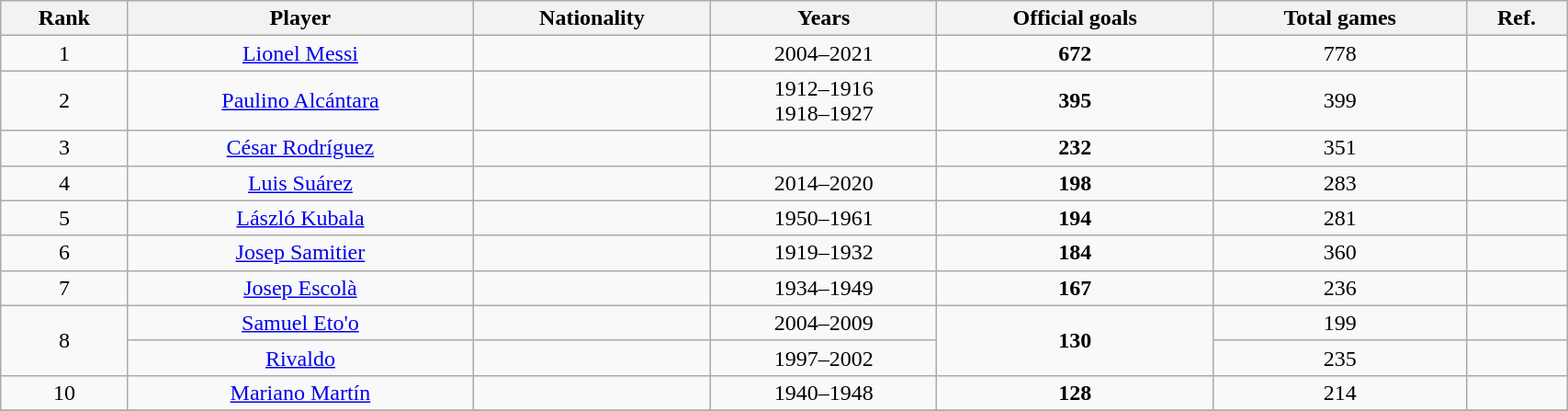<table class="wikitable sortable" style=text-align:center;width:90%>
<tr>
<th>Rank</th>
<th>Player</th>
<th>Nationality</th>
<th>Years</th>
<th>Official goals</th>
<th>Total games</th>
<th>Ref.</th>
</tr>
<tr>
<td>1</td>
<td><a href='#'>Lionel Messi</a></td>
<td align="left"></td>
<td>2004–2021</td>
<td><strong>672</strong></td>
<td>778</td>
<td></td>
</tr>
<tr>
<td>2</td>
<td><a href='#'>Paulino Alcántara</a></td>
<td align="left"></td>
<td>1912–1916<br>1918–1927</td>
<td><strong>395</strong></td>
<td>399</td>
<td></td>
</tr>
<tr>
<td>3</td>
<td><a href='#'>César Rodríguez</a></td>
<td align="left"></td>
<td></td>
<td><strong>232</strong></td>
<td>351</td>
<td></td>
</tr>
<tr>
<td>4</td>
<td><a href='#'>Luis Suárez</a></td>
<td align="left"></td>
<td>2014–2020</td>
<td><strong>198</strong></td>
<td>283</td>
<td></td>
</tr>
<tr>
<td>5</td>
<td><a href='#'>László Kubala</a></td>
<td align="left"></td>
<td>1950–1961</td>
<td><strong>194</strong></td>
<td>281</td>
<td></td>
</tr>
<tr>
<td>6</td>
<td><a href='#'>Josep Samitier</a></td>
<td align="left"></td>
<td>1919–1932</td>
<td><strong>184</strong></td>
<td>360</td>
<td></td>
</tr>
<tr>
<td>7</td>
<td><a href='#'>Josep Escolà</a></td>
<td align="left"></td>
<td>1934–1949</td>
<td><strong>167</strong></td>
<td>236</td>
<td></td>
</tr>
<tr>
<td rowspan=2>8</td>
<td><a href='#'>Samuel Eto'o</a></td>
<td align="left"></td>
<td>2004–2009</td>
<td rowspan=2><strong>130</strong></td>
<td>199</td>
<td></td>
</tr>
<tr>
<td><a href='#'>Rivaldo</a></td>
<td align="left"></td>
<td>1997–2002</td>
<td>235</td>
<td></td>
</tr>
<tr>
<td>10</td>
<td><a href='#'>Mariano Martín</a></td>
<td align="left"></td>
<td>1940–1948</td>
<td><strong>128</strong></td>
<td>214</td>
<td></td>
</tr>
<tr>
</tr>
</table>
